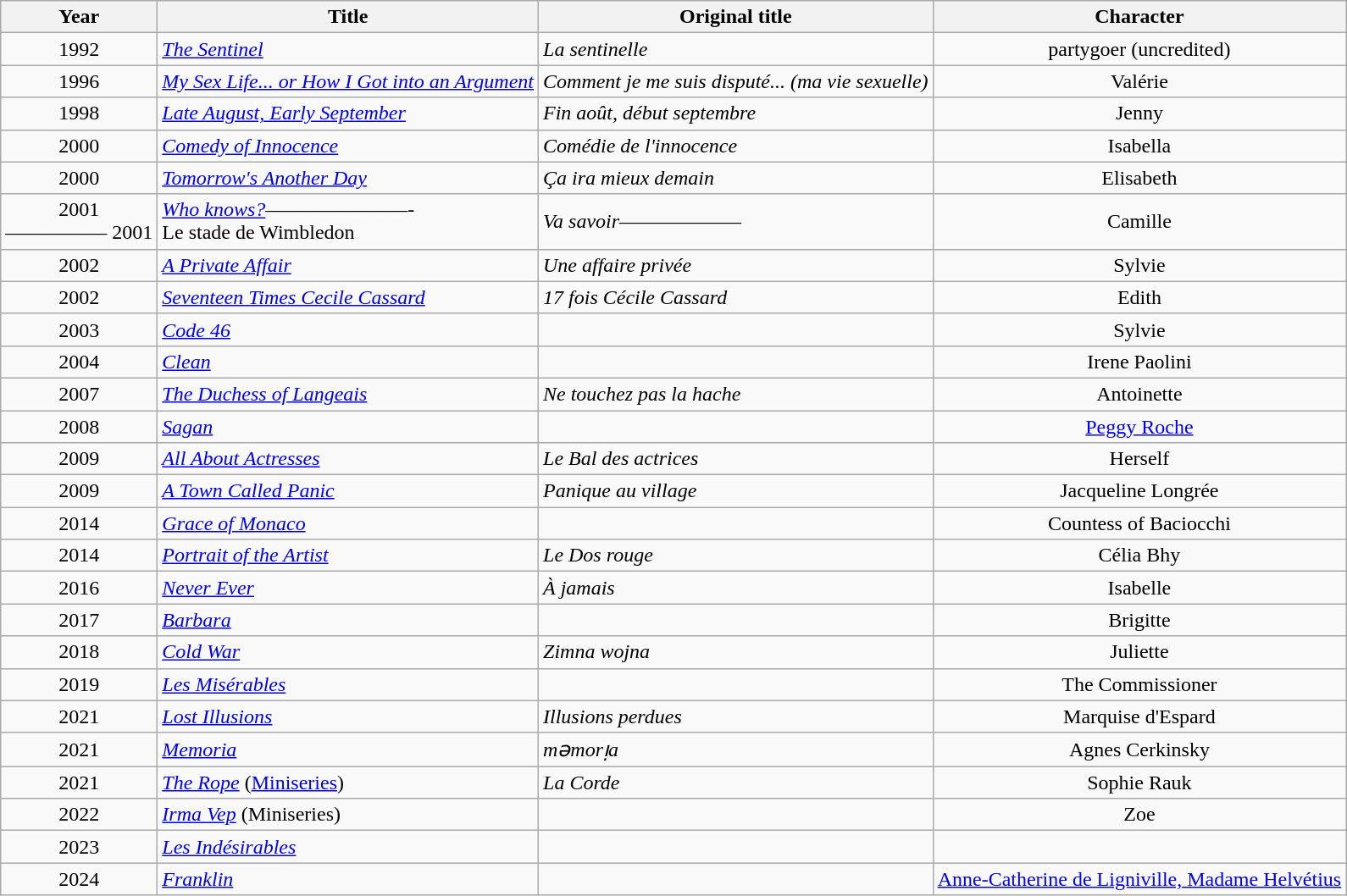<table class="wikitable sortable">
<tr>
<th>Year</th>
<th>Title</th>
<th>Original title</th>
<th>Character</th>
</tr>
<tr>
<td align="center">1992</td>
<td><em><a href='#'>The Sentinel</a></em></td>
<td><em>La sentinelle</em></td>
<td align="center">partygoer (uncredited)</td>
</tr>
<tr>
<td align="center">1996</td>
<td><em><a href='#'>My Sex Life... or How I Got into an Argument</a></em></td>
<td><em>Comment je me suis disputé... (ma vie sexuelle)</em></td>
<td align="center">Valérie</td>
</tr>
<tr>
<td align="center">1998</td>
<td><em><a href='#'>Late August, Early September</a></em></td>
<td><em>Fin août, début septembre</em></td>
<td align="center">Jenny</td>
</tr>
<tr>
<td align="center">2000</td>
<td><em><a href='#'>Comedy of Innocence</a></em></td>
<td><em>Comédie de l'innocence</em></td>
<td align="center">Isabella</td>
</tr>
<tr>
<td align="center">2000</td>
<td><em><a href='#'>Tomorrow's Another Day</a></em></td>
<td><em>Ça ira mieux demain</em></td>
<td align="center">Elisabeth</td>
</tr>
<tr>
<td align="center">2001<br>—————
2001</td>
<td><em><a href='#'>Who knows?</a></em>———————-<br>Le stade de Wimbledon</td>
<td><em>Va savoir</em>——————</td>
<td align="center">Camille</td>
</tr>
<tr>
<td align="center">2002</td>
<td><em><a href='#'>A Private Affair</a></em></td>
<td><em>Une affaire privée</em></td>
<td align="center">Sylvie</td>
</tr>
<tr>
<td align="center">2002</td>
<td><em><a href='#'>Seventeen Times Cecile Cassard</a></em></td>
<td><em>17 fois Cécile Cassard</em></td>
<td align="center">Edith</td>
</tr>
<tr>
<td align="center">2003</td>
<td><em><a href='#'>Code 46</a></em></td>
<td></td>
<td align="center">Sylvie</td>
</tr>
<tr>
<td align="center">2004</td>
<td><em><a href='#'>Clean</a></em></td>
<td></td>
<td align="center">Irene Paolini</td>
</tr>
<tr>
<td align="center">2007</td>
<td><em><a href='#'>The Duchess of Langeais</a></em></td>
<td><em>Ne touchez pas la hache</em></td>
<td align="center">Antoinette</td>
</tr>
<tr>
<td align="center">2008</td>
<td><em><a href='#'>Sagan</a></em></td>
<td></td>
<td align="center"><a href='#'>Peggy Roche</a></td>
</tr>
<tr>
<td align="center">2009</td>
<td><em><a href='#'>All About Actresses</a></em></td>
<td><em>Le Bal des actrices</em></td>
<td align="center">Herself</td>
</tr>
<tr>
<td align="center">2009</td>
<td><em><a href='#'>A Town Called Panic</a></em></td>
<td><em>Panique au village</em></td>
<td align="center">Jacqueline Longrée</td>
</tr>
<tr>
<td align="center">2014</td>
<td><em><a href='#'>Grace of Monaco</a></em></td>
<td></td>
<td align="center">Countess of Baciocchi</td>
</tr>
<tr>
<td align="center">2014</td>
<td><em><a href='#'>Portrait of the Artist</a></em></td>
<td><em> Le Dos rouge</em></td>
<td align="center">Célia Bhy</td>
</tr>
<tr>
<td align="center">2016</td>
<td><em><a href='#'>Never Ever</a></em></td>
<td><em>À jamais</em></td>
<td align="center">Isabelle</td>
</tr>
<tr>
<td align="center">2017</td>
<td><em><a href='#'>Barbara</a></em></td>
<td></td>
<td align="center">Brigitte</td>
</tr>
<tr>
<td align="center">2018</td>
<td><em><a href='#'>Cold War</a></em></td>
<td><em>Zimna wojna</em></td>
<td align="center">Juliette</td>
</tr>
<tr>
<td align="center">2019</td>
<td><em><a href='#'>Les Misérables</a></em></td>
<td></td>
<td align="center">The Commissioner</td>
</tr>
<tr>
<td align="center">2021</td>
<td><em><a href='#'>Lost Illusions</a></em></td>
<td><em>Illusions perdues</em></td>
<td align="center">Marquise d'Espard</td>
</tr>
<tr>
<td align="center">2021</td>
<td><em><a href='#'>Memoria</a></em></td>
<td><em>məmorᴉa</em></td>
<td align="center">Agnes Cerkinsky</td>
</tr>
<tr>
<td align="center">2021</td>
<td><em><a href='#'>The Rope</a></em> (<a href='#'>Miniseries</a>)</td>
<td><em>La Corde</em></td>
<td align="center">Sophie Rauk</td>
</tr>
<tr>
<td align="center">2022</td>
<td><em><a href='#'>Irma Vep</a></em> (Miniseries)</td>
<td></td>
<td align="center">Zoe</td>
</tr>
<tr>
<td align="center">2023</td>
<td><em><a href='#'>Les Indésirables</a></em></td>
<td></td>
<td align="center"></td>
</tr>
<tr>
<td align="center">2024</td>
<td><em><a href='#'>Franklin</a></em></td>
<td></td>
<td align="center"><a href='#'>Anne-Catherine de Ligniville, Madame Helvétius</a></td>
</tr>
</table>
